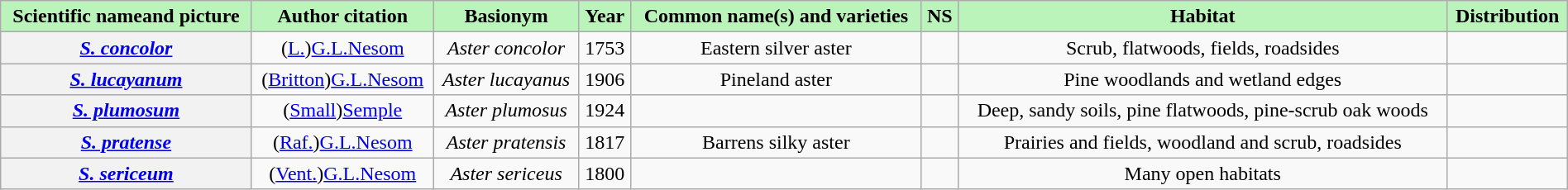<table class="wikitable sortable mw-collapsible" style="width:100%;text-align:center;">
<tr>
<th scope="col" style="background-color:#baf4ba;">Scientific nameand picture</th>
<th scope="col" style="background-color:#baf4ba;">Author citation</th>
<th scope="col" style="background-color:#baf4ba;">Basionym</th>
<th scope="col" style="background-color:#baf4ba;">Year</th>
<th scope="col" style="background-color:#baf4ba;">Common name(s) and varieties</th>
<th scope="col" style="background-color:#baf4ba;">NS</th>
<th scope="col" class="unsortable" style="background-color:#baf4ba;">Habitat</th>
<th scope="col" class="unsortable" style="background-color:#baf4ba;">Distribution</th>
</tr>
<tr>
<th scope="row"><em><a href='#'>S. concolor</a></em></th>
<td>(<a href='#'>L.</a>)<a href='#'>G.L.Nesom</a></td>
<td><em>Aster concolor</em></td>
<td>1753</td>
<td>Eastern silver aster<br></td>
<td></td>
<td>Scrub, flatwoods, fields, roadsides</td>
<td></td>
</tr>
<tr>
<th scope="row"><em><a href='#'>S. lucayanum</a></em></th>
<td>(<a href='#'>Britton</a>)<a href='#'>G.L.Nesom</a></td>
<td><em>Aster lucayanus</em></td>
<td>1906</td>
<td>Pineland aster</td>
<td></td>
<td>Pine woodlands and wetland edges</td>
<td></td>
</tr>
<tr>
<th scope="row"><em><a href='#'>S. plumosum</a></em></th>
<td>(<a href='#'>Small</a>)<a href='#'>Semple</a></td>
<td><em>Aster plumosus</em></td>
<td>1924</td>
<td></td>
<td></td>
<td>Deep, sandy soils, pine flatwoods, pine-scrub oak woods</td>
<td></td>
</tr>
<tr>
<th scope="row"><em><a href='#'>S. pratense</a></em></th>
<td>(<a href='#'>Raf.</a>)<a href='#'>G.L.Nesom</a></td>
<td><em>Aster pratensis</em></td>
<td>1817</td>
<td>Barrens silky aster</td>
<td></td>
<td>Prairies and fields, woodland and scrub, roadsides</td>
<td></td>
</tr>
<tr>
<th scope="row"><em><a href='#'>S. sericeum</a></em></th>
<td>(<a href='#'>Vent.</a>)<a href='#'>G.L.Nesom</a></td>
<td><em>Aster sericeus</em></td>
<td>1800</td>
<td></td>
<td></td>
<td>Many open habitats</td>
<td></td>
</tr>
</table>
